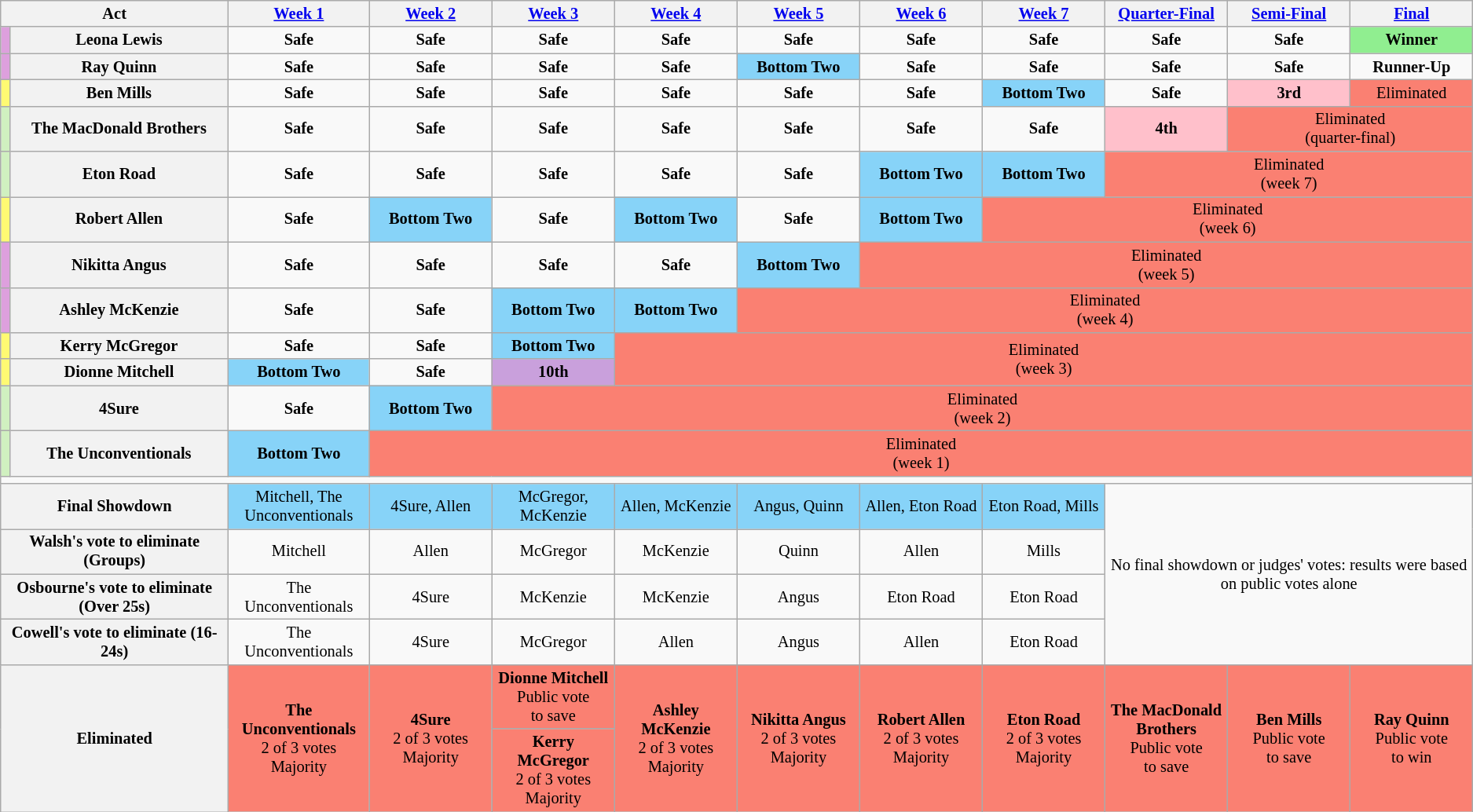<table class="wikitable" style="text-align:center; font-size:85%">
<tr>
<th style="width:13%" rowspan=1 scope="col" colspan=2>Act</th>
<th style="width:7%" rowspan=1 scope="col"><a href='#'>Week 1</a></th>
<th style="width:7%" rowspan=1 scope="col"><a href='#'>Week 2</a></th>
<th style="width:7%" rowspan=1 scope="col"><a href='#'>Week 3</a></th>
<th style="width:7%" rowspan=1 scope="col"><a href='#'>Week 4</a></th>
<th style="width:7%" rowspan=1 scope="col"><a href='#'>Week 5</a></th>
<th style="width:7%" rowspan=1 scope="col"><a href='#'>Week 6</a></th>
<th style="width:7%" rowspan=1 scope="col"><a href='#'>Week 7</a></th>
<th style="width:7%" rowspan=1 scope="col"><a href='#'>Quarter-Final</a></th>
<th style="width:7%" rowspan=1 scope="col"><a href='#'>Semi-Final</a></th>
<th style="width:7%" rowspan=1 scope="col"><a href='#'>Final</a></th>
</tr>
<tr>
<th style="background:#dda0dd"></th>
<th scope="row">Leona Lewis</th>
<td><strong>Safe</strong></td>
<td><strong>Safe</strong></td>
<td><strong>Safe</strong></td>
<td><strong>Safe</strong></td>
<td><strong>Safe</strong></td>
<td><strong>Safe</strong></td>
<td><strong>Safe</strong></td>
<td><strong>Safe</strong></td>
<td><strong>Safe</strong></td>
<td style="background:lightgreen"><strong>Winner</strong></td>
</tr>
<tr>
<th style="background:#dda0dd"></th>
<th scope="row">Ray Quinn</th>
<td><strong>Safe</strong></td>
<td><strong>Safe</strong></td>
<td><strong>Safe</strong></td>
<td><strong>Safe</strong></td>
<td style="background:#87D3F8"><strong>Bottom Two</strong></td>
<td><strong>Safe</strong></td>
<td><strong>Safe</strong></td>
<td><strong>Safe</strong></td>
<td><strong>Safe</strong></td>
<td><strong>Runner-Up</strong></td>
</tr>
<tr>
<th style="background:#fffa73"></th>
<th scope="row">Ben Mills</th>
<td><strong>Safe</strong></td>
<td><strong>Safe</strong></td>
<td><strong>Safe</strong></td>
<td><strong>Safe</strong></td>
<td><strong>Safe</strong></td>
<td><strong>Safe</strong></td>
<td style="background:#87D3F8"><strong>Bottom Two</strong></td>
<td><strong>Safe</strong></td>
<td style="background:pink"><strong>3rd</strong></td>
<td style="background:#FA8072">Eliminated<br></td>
</tr>
<tr>
<th style="background:#d0f0c0"></th>
<th scope="row">The MacDonald Brothers</th>
<td><strong>Safe</strong></td>
<td><strong>Safe</strong></td>
<td><strong>Safe</strong></td>
<td><strong>Safe</strong></td>
<td><strong>Safe</strong></td>
<td><strong>Safe</strong></td>
<td><strong>Safe</strong></td>
<td style="background:pink"><strong>4th</strong></td>
<td colspan="2" style="background:#FA8072">Eliminated<br>(quarter-final)</td>
</tr>
<tr>
<th style="background:#d0f0c0"></th>
<th scope="row">Eton Road</th>
<td><strong>Safe</strong></td>
<td><strong>Safe</strong></td>
<td><strong>Safe</strong></td>
<td><strong>Safe</strong></td>
<td><strong>Safe</strong></td>
<td style="background:#87D3F8"><strong>Bottom Two</strong></td>
<td style="background:#87D3F8"><strong>Bottom Two</strong></td>
<td colspan="3" style="background:#FA8072">Eliminated<br>(week 7)</td>
</tr>
<tr>
<th style="background:#fffa73"></th>
<th scope="row">Robert Allen</th>
<td><strong>Safe</strong></td>
<td style="background:#87D3F8"><strong>Bottom Two</strong></td>
<td><strong>Safe</strong></td>
<td style="background:#87D3F8"><strong>Bottom Two</strong></td>
<td><strong>Safe</strong></td>
<td style="background:#87D3F8"><strong>Bottom Two</strong></td>
<td colspan="4" style="background:#FA8072">Eliminated<br>(week 6)</td>
</tr>
<tr>
<th style="background:#dda0dd"></th>
<th scope="row">Nikitta Angus</th>
<td><strong>Safe</strong></td>
<td><strong>Safe</strong></td>
<td><strong>Safe</strong></td>
<td><strong>Safe</strong></td>
<td style="background:#87D3F8"><strong>Bottom Two</strong></td>
<td colspan="5" style="background:#FA8072">Eliminated<br>(week 5)</td>
</tr>
<tr>
<th style="background:#dda0dd"></th>
<th scope="row">Ashley McKenzie</th>
<td><strong>Safe</strong></td>
<td><strong>Safe</strong></td>
<td style="background:#87D3F8"><strong>Bottom Two</strong></td>
<td style="background:#87D3F8"><strong>Bottom Two</strong></td>
<td colspan="6" style="background:#FA8072">Eliminated<br>(week 4)</td>
</tr>
<tr>
<th style="background:#fffa73"></th>
<th scope="row">Kerry McGregor</th>
<td><strong>Safe</strong></td>
<td><strong>Safe</strong></td>
<td style="background:#87D3F8"><strong>Bottom Two</strong></td>
<td rowspan=2 colspan="7" style="background:#FA8072">Eliminated<br>(week 3)</td>
</tr>
<tr>
<th style="background:#fffa73"></th>
<th scope="row">Dionne Mitchell</th>
<td style="background:#87D3F8"><strong>Bottom Two</strong></td>
<td><strong>Safe</strong></td>
<td style="background:#C9A0DC"><strong>10th</strong></td>
</tr>
<tr>
<th style="background:#d0f0c0"></th>
<th scope="row">4Sure</th>
<td><strong>Safe</strong></td>
<td style="background:#87D3F8"><strong>Bottom Two</strong></td>
<td colspan="8" style="background:#FA8072">Eliminated<br>(week 2)</td>
</tr>
<tr>
<th style="background:#d0f0c0"></th>
<th scope="row">The Unconventionals</th>
<td style="background:#87D3F8"><strong>Bottom Two</strong></td>
<td colspan="9" style="background:#FA8072">Eliminated<br>(week 1)</td>
</tr>
<tr>
<td colspan="12"></td>
</tr>
<tr>
<th scope="row" colspan=2>Final Showdown</th>
<td style="background:#87D3F8">Mitchell, The Unconventionals</td>
<td style="background:#87D3F8">4Sure, Allen</td>
<td style="background:#87D3F8">McGregor, McKenzie</td>
<td style="background:#87D3F8">Allen, McKenzie</td>
<td style="background:#87D3F8">Angus, Quinn</td>
<td style="background:#87D3F8">Allen, Eton Road</td>
<td style="background:#87D3F8">Eton Road, Mills</td>
<td colspan="3" rowspan="4">No final showdown or judges' votes: results were based on public votes alone</td>
</tr>
<tr>
<th scope="row" colspan=2>Walsh's vote to eliminate (Groups)</th>
<td>Mitchell</td>
<td>Allen</td>
<td>McGregor</td>
<td>McKenzie</td>
<td>Quinn</td>
<td>Allen</td>
<td>Mills</td>
</tr>
<tr>
<th scope="row" colspan=2>Osbourne's vote to eliminate (Over 25s)</th>
<td>The Unconventionals</td>
<td>4Sure</td>
<td>McKenzie</td>
<td>McKenzie</td>
<td>Angus</td>
<td>Eton Road</td>
<td>Eton Road</td>
</tr>
<tr>
<th scope="row" colspan=2>Cowell's vote to eliminate (16-24s)</th>
<td>The Unconventionals</td>
<td>4Sure</td>
<td>McGregor</td>
<td>Allen</td>
<td>Angus</td>
<td>Allen</td>
<td>Eton Road</td>
</tr>
<tr>
<th scope="row" rowspan="2" colspan=2>Eliminated</th>
<td rowspan="2" style="background:salmon;"><strong>The Unconventionals</strong> <br> 2 of 3 votes <br> Majority</td>
<td rowspan="2" style="background:salmon;"><strong>4Sure</strong> <br> 2 of 3 votes <br> Majority</td>
<td style="background:salmon;"><strong>Dionne Mitchell</strong> <br> Public vote<br>to save</td>
<td rowspan="2" style="background:salmon;"><strong>Ashley McKenzie</strong><br>2 of 3 votes<br>Majority</td>
<td rowspan="2" style="background:salmon;"><strong>Nikitta Angus</strong> <br> 2 of 3 votes <br> Majority</td>
<td rowspan="2" style="background:salmon;"><strong>Robert Allen</strong> <br> 2 of 3 votes <br> Majority</td>
<td rowspan="2" style="background:salmon;"><strong>Eton Road</strong> <br> 2 of 3 votes <br> Majority</td>
<td rowspan="2" style="background:salmon;"><strong>The MacDonald Brothers</strong><br> Public vote <br> to save</td>
<td rowspan="2" style="background:salmon;"><strong>Ben Mills</strong> <br>Public vote <br> to save</td>
<td style="background:salmon;"  rowspan="2"><strong>Ray Quinn</strong> <br>Public vote <br> to win</td>
</tr>
<tr>
<td style="background:salmon;"><strong>Kerry McGregor</strong> <br> 2 of 3 votes <br> Majority</td>
</tr>
</table>
